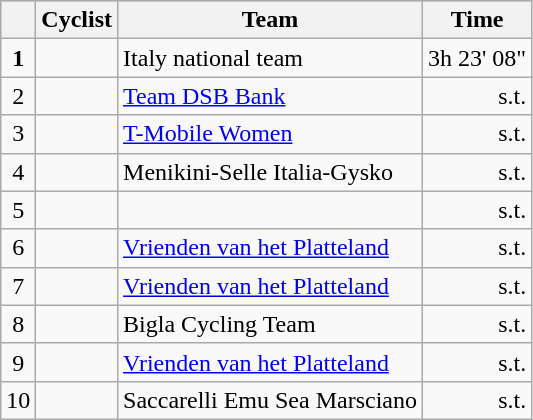<table class="wikitable">
<tr style="background:#ccccff;">
<th></th>
<th>Cyclist</th>
<th>Team</th>
<th>Time</th>
</tr>
<tr>
<td align=center><strong>1</strong></td>
<td></td>
<td>Italy national team</td>
<td align=right>3h 23' 08"</td>
</tr>
<tr>
<td align=center>2</td>
<td></td>
<td><a href='#'>Team DSB Bank</a></td>
<td align=right>s.t.</td>
</tr>
<tr>
<td align=center>3</td>
<td></td>
<td><a href='#'>T-Mobile Women</a></td>
<td align=right>s.t.</td>
</tr>
<tr>
<td align=center>4</td>
<td></td>
<td>Menikini-Selle Italia-Gysko</td>
<td align=right>s.t.</td>
</tr>
<tr>
<td align=center>5</td>
<td></td>
<td></td>
<td align=right>s.t.</td>
</tr>
<tr>
<td align=center>6</td>
<td></td>
<td><a href='#'>Vrienden van het Platteland</a></td>
<td align=right>s.t.</td>
</tr>
<tr>
<td align=center>7</td>
<td></td>
<td><a href='#'>Vrienden van het Platteland</a></td>
<td align=right>s.t.</td>
</tr>
<tr>
<td align=center>8</td>
<td></td>
<td>Bigla Cycling Team</td>
<td align=right>s.t.</td>
</tr>
<tr>
<td align=center>9</td>
<td></td>
<td><a href='#'>Vrienden van het Platteland</a></td>
<td align=right>s.t.</td>
</tr>
<tr>
<td align=center>10</td>
<td></td>
<td>Saccarelli Emu Sea Marsciano</td>
<td align=right>s.t.</td>
</tr>
</table>
